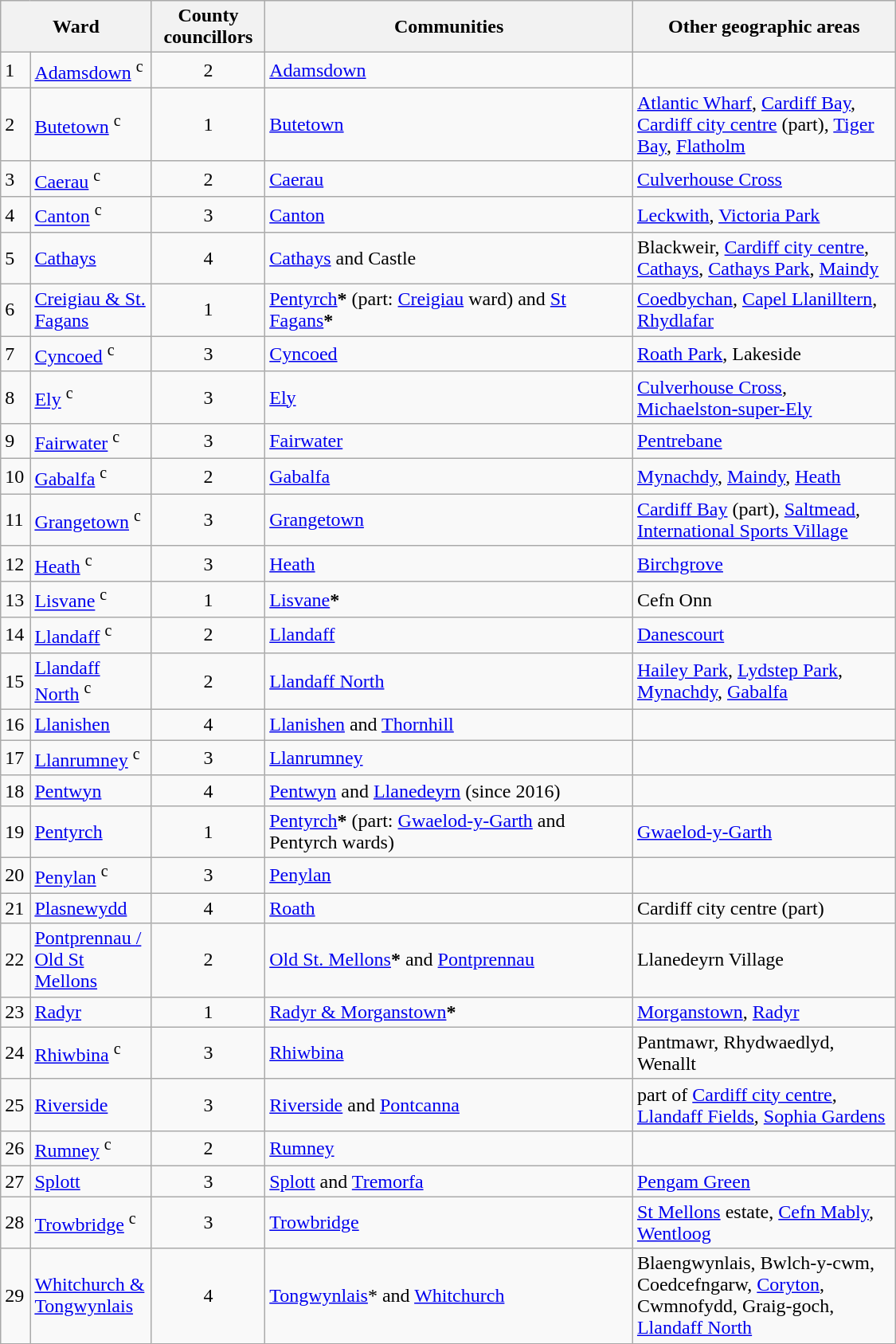<table class="wikitable" width="750px">
<tr>
<th colspan="2" width="10%">Ward</th>
<th width="10%">County<br>councillors</th>
<th width="35%">Communities</th>
<th width="25%">Other geographic areas</th>
</tr>
<tr>
<td>1</td>
<td><a href='#'>Adamsdown</a> <sup>c</sup></td>
<td align="center">2</td>
<td><a href='#'>Adamsdown</a></td>
<td></td>
</tr>
<tr>
<td>2</td>
<td><a href='#'>Butetown</a> <sup>c</sup></td>
<td align="center">1</td>
<td><a href='#'>Butetown</a></td>
<td><a href='#'>Atlantic Wharf</a>, <a href='#'>Cardiff Bay</a>, <a href='#'>Cardiff city centre</a> (part), <a href='#'>Tiger Bay</a>, <a href='#'>Flatholm</a></td>
</tr>
<tr>
<td>3</td>
<td><a href='#'>Caerau</a> <sup>c</sup></td>
<td align="center">2</td>
<td><a href='#'>Caerau</a></td>
<td><a href='#'>Culverhouse Cross</a></td>
</tr>
<tr>
<td>4</td>
<td><a href='#'>Canton</a> <sup>c</sup></td>
<td align="center">3</td>
<td><a href='#'>Canton</a></td>
<td><a href='#'>Leckwith</a>, <a href='#'>Victoria Park</a></td>
</tr>
<tr>
<td>5</td>
<td><a href='#'>Cathays</a></td>
<td align="center">4</td>
<td><a href='#'>Cathays</a> and Castle</td>
<td>Blackweir, <a href='#'>Cardiff city centre</a>, <a href='#'>Cathays</a>, <a href='#'>Cathays Park</a>, <a href='#'>Maindy</a></td>
</tr>
<tr>
<td>6</td>
<td><a href='#'>Creigiau & St. Fagans</a></td>
<td align="center">1</td>
<td><a href='#'>Pentyrch</a><strong>*</strong> (part: <a href='#'>Creigiau</a> ward) and <a href='#'>St Fagans</a><strong>*</strong></td>
<td><a href='#'>Coedbychan</a>, <a href='#'>Capel Llanilltern</a>, <a href='#'>Rhydlafar</a></td>
</tr>
<tr>
<td>7</td>
<td><a href='#'>Cyncoed</a> <sup>c</sup></td>
<td align="center">3</td>
<td><a href='#'>Cyncoed</a></td>
<td><a href='#'>Roath Park</a>, Lakeside</td>
</tr>
<tr>
<td>8</td>
<td><a href='#'>Ely</a> <sup>c</sup></td>
<td align="center">3</td>
<td><a href='#'>Ely</a></td>
<td><a href='#'>Culverhouse Cross</a>, <a href='#'>Michaelston-super-Ely</a></td>
</tr>
<tr>
<td>9</td>
<td><a href='#'>Fairwater</a> <sup>c</sup></td>
<td align="center">3</td>
<td><a href='#'>Fairwater</a></td>
<td><a href='#'>Pentrebane</a></td>
</tr>
<tr>
<td>10</td>
<td><a href='#'>Gabalfa</a> <sup>c</sup></td>
<td align="center">2</td>
<td><a href='#'>Gabalfa</a></td>
<td><a href='#'>Mynachdy</a>, <a href='#'>Maindy</a>, <a href='#'>Heath</a></td>
</tr>
<tr>
<td>11</td>
<td><a href='#'>Grangetown</a> <sup>c</sup></td>
<td align="center">3</td>
<td><a href='#'>Grangetown</a></td>
<td><a href='#'>Cardiff Bay</a> (part), <a href='#'>Saltmead</a>, <a href='#'>International Sports Village</a></td>
</tr>
<tr>
<td>12</td>
<td><a href='#'>Heath</a> <sup>c</sup></td>
<td align="center">3</td>
<td><a href='#'>Heath</a></td>
<td><a href='#'>Birchgrove</a></td>
</tr>
<tr>
<td>13</td>
<td><a href='#'>Lisvane</a> <sup>c</sup></td>
<td align="center">1</td>
<td><a href='#'>Lisvane</a><strong>*</strong></td>
<td>Cefn Onn</td>
</tr>
<tr>
<td>14</td>
<td><a href='#'>Llandaff</a> <sup>c</sup></td>
<td align="center">2</td>
<td><a href='#'>Llandaff</a></td>
<td><a href='#'>Danescourt</a></td>
</tr>
<tr>
<td>15</td>
<td><a href='#'>Llandaff North</a> <sup>c</sup></td>
<td align="center">2</td>
<td><a href='#'>Llandaff North</a></td>
<td><a href='#'>Hailey Park</a>, <a href='#'>Lydstep Park</a>, <a href='#'>Mynachdy</a>, <a href='#'>Gabalfa</a></td>
</tr>
<tr>
<td>16</td>
<td><a href='#'>Llanishen</a></td>
<td align="center">4</td>
<td><a href='#'>Llanishen</a> and <a href='#'>Thornhill</a></td>
<td></td>
</tr>
<tr>
<td>17</td>
<td><a href='#'>Llanrumney</a> <sup>c</sup></td>
<td align="center">3</td>
<td><a href='#'>Llanrumney</a></td>
<td></td>
</tr>
<tr>
<td>18</td>
<td><a href='#'>Pentwyn</a></td>
<td align="center">4</td>
<td><a href='#'>Pentwyn</a> and <a href='#'>Llanedeyrn</a> (since 2016)</td>
<td></td>
</tr>
<tr>
<td>19</td>
<td><a href='#'>Pentyrch</a></td>
<td align="center">1</td>
<td><a href='#'>Pentyrch</a><strong>*</strong> (part: <a href='#'>Gwaelod-y-Garth</a> and Pentyrch wards)</td>
<td><a href='#'>Gwaelod-y-Garth</a></td>
</tr>
<tr>
<td>20</td>
<td><a href='#'>Penylan</a> <sup>c</sup></td>
<td align="center">3</td>
<td><a href='#'>Penylan</a></td>
<td></td>
</tr>
<tr>
<td>21</td>
<td><a href='#'>Plasnewydd</a></td>
<td align="center">4</td>
<td><a href='#'>Roath</a></td>
<td>Cardiff city centre (part)</td>
</tr>
<tr>
<td>22</td>
<td><a href='#'>Pontprennau / Old St Mellons</a></td>
<td align="center">2</td>
<td><a href='#'>Old St. Mellons</a><strong>*</strong> and <a href='#'>Pontprennau</a></td>
<td>Llanedeyrn Village</td>
</tr>
<tr>
<td>23</td>
<td><a href='#'>Radyr</a></td>
<td align="center">1</td>
<td><a href='#'>Radyr & Morganstown</a><strong>*</strong></td>
<td><a href='#'>Morganstown</a>, <a href='#'>Radyr</a></td>
</tr>
<tr>
<td>24</td>
<td><a href='#'>Rhiwbina</a> <sup>c</sup></td>
<td align="center">3</td>
<td><a href='#'>Rhiwbina</a></td>
<td>Pantmawr, Rhydwaedlyd, Wenallt</td>
</tr>
<tr>
<td>25</td>
<td><a href='#'>Riverside</a></td>
<td align="center">3</td>
<td><a href='#'>Riverside</a> and <a href='#'>Pontcanna</a></td>
<td>part of <a href='#'>Cardiff city centre</a>, <a href='#'>Llandaff Fields</a>, <a href='#'>Sophia Gardens</a></td>
</tr>
<tr>
<td>26</td>
<td><a href='#'>Rumney</a> <sup>c</sup></td>
<td align="center">2</td>
<td><a href='#'>Rumney</a></td>
<td></td>
</tr>
<tr>
<td>27</td>
<td><a href='#'>Splott</a></td>
<td align="center">3</td>
<td><a href='#'>Splott</a> and <a href='#'>Tremorfa</a></td>
<td><a href='#'>Pengam Green</a></td>
</tr>
<tr>
<td>28</td>
<td><a href='#'>Trowbridge</a> <sup>c</sup></td>
<td align="center">3</td>
<td><a href='#'>Trowbridge</a></td>
<td><a href='#'>St Mellons</a> estate, <a href='#'>Cefn Mably</a>, <a href='#'>Wentloog</a></td>
</tr>
<tr>
<td>29</td>
<td><a href='#'>Whitchurch & Tongwynlais</a></td>
<td align="center">4</td>
<td><a href='#'>Tongwynlais</a>* and <a href='#'>Whitchurch</a></td>
<td>Blaengwynlais, Bwlch-y-cwm, Coedcefngarw, <a href='#'>Coryton</a>, Cwmnofydd, Graig-goch, <a href='#'>Llandaff North</a></td>
</tr>
</table>
